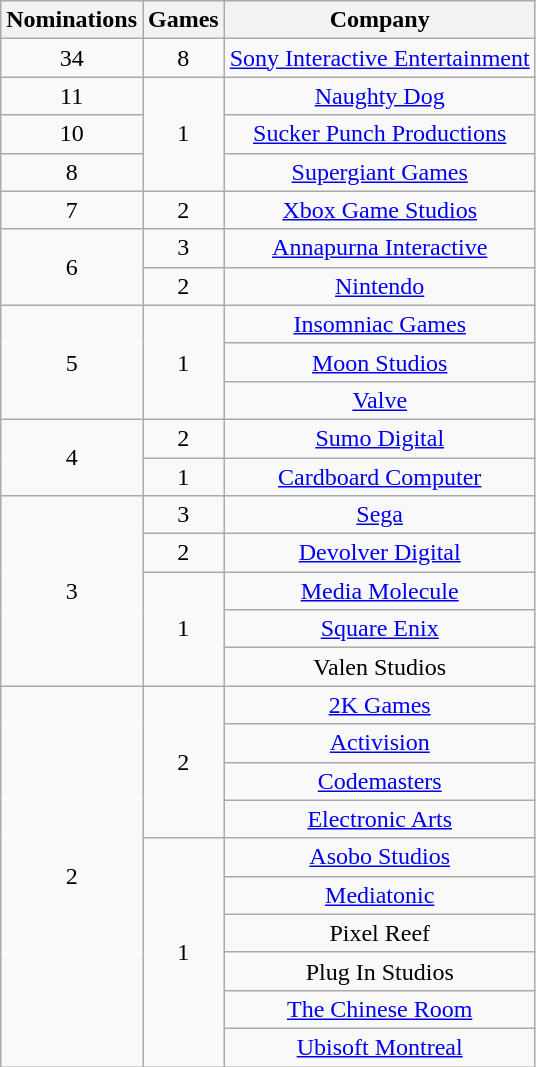<table class="wikitable floatright" rowspan="2" style="text-align:center;" background: #f6e39c;>
<tr>
<th scope="col">Nominations</th>
<th scope="col">Games</th>
<th scope="col">Company</th>
</tr>
<tr>
<td>34</td>
<td>8</td>
<td><a href='#'>Sony Interactive Entertainment</a></td>
</tr>
<tr>
<td>11</td>
<td rowspan=3>1</td>
<td><a href='#'>Naughty Dog</a></td>
</tr>
<tr>
<td>10</td>
<td><a href='#'>Sucker Punch Productions</a></td>
</tr>
<tr>
<td>8</td>
<td><a href='#'>Supergiant Games</a></td>
</tr>
<tr>
<td>7</td>
<td>2</td>
<td><a href='#'>Xbox Game Studios</a></td>
</tr>
<tr>
<td rowspan=2>6</td>
<td>3</td>
<td><a href='#'>Annapurna Interactive</a></td>
</tr>
<tr>
<td>2</td>
<td><a href='#'>Nintendo</a></td>
</tr>
<tr>
<td rowspan=3>5</td>
<td rowspan=3>1</td>
<td><a href='#'>Insomniac Games</a></td>
</tr>
<tr>
<td><a href='#'>Moon Studios</a></td>
</tr>
<tr>
<td><a href='#'>Valve</a></td>
</tr>
<tr>
<td rowspan=2>4</td>
<td>2</td>
<td><a href='#'>Sumo Digital</a></td>
</tr>
<tr>
<td>1</td>
<td><a href='#'>Cardboard Computer</a></td>
</tr>
<tr>
<td rowspan=5>3</td>
<td>3</td>
<td><a href='#'>Sega</a></td>
</tr>
<tr>
<td>2</td>
<td><a href='#'>Devolver Digital</a></td>
</tr>
<tr>
<td rowspan=3>1</td>
<td><a href='#'>Media Molecule</a></td>
</tr>
<tr>
<td><a href='#'>Square Enix</a></td>
</tr>
<tr>
<td>Valen Studios</td>
</tr>
<tr>
<td rowspan=10>2</td>
<td rowspan=4>2</td>
<td><a href='#'>2K Games</a></td>
</tr>
<tr>
<td><a href='#'>Activision</a></td>
</tr>
<tr>
<td><a href='#'>Codemasters</a></td>
</tr>
<tr>
<td><a href='#'>Electronic Arts</a></td>
</tr>
<tr>
<td rowspan=6>1</td>
<td><a href='#'>Asobo Studios</a></td>
</tr>
<tr>
<td><a href='#'>Mediatonic</a></td>
</tr>
<tr>
<td>Pixel Reef</td>
</tr>
<tr>
<td>Plug In Studios</td>
</tr>
<tr>
<td><a href='#'>The Chinese Room</a></td>
</tr>
<tr>
<td><a href='#'>Ubisoft Montreal</a></td>
</tr>
</table>
